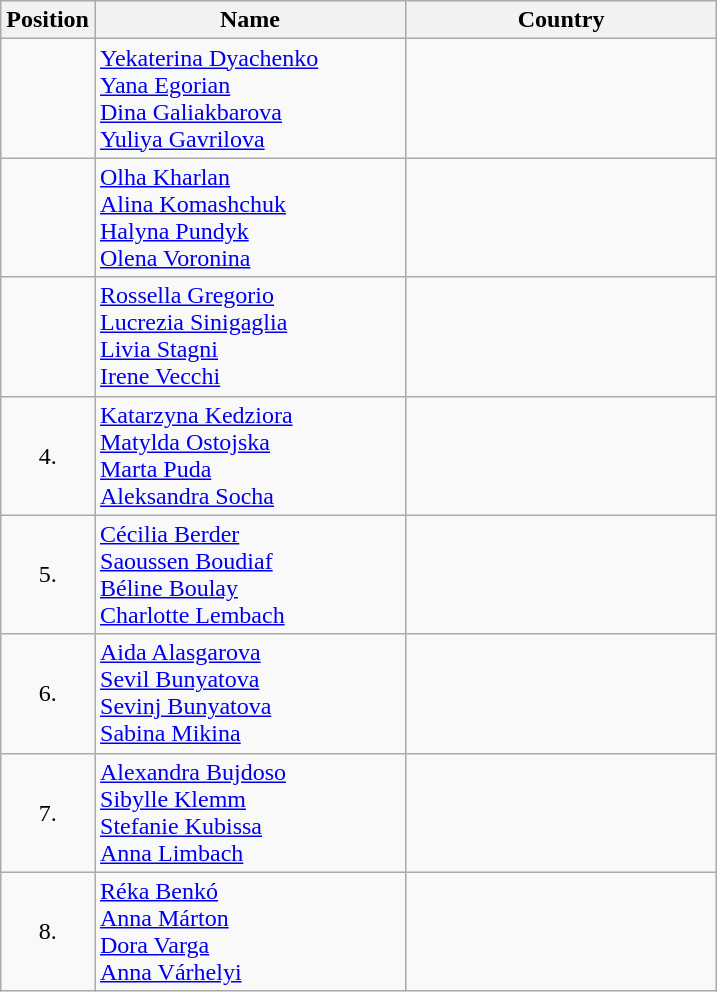<table class="wikitable">
<tr>
<th width="20">Position</th>
<th width="200">Name</th>
<th width="200">Country</th>
</tr>
<tr>
<td align="center"></td>
<td><a href='#'>Yekaterina Dyachenko</a><br><a href='#'>Yana Egorian</a><br><a href='#'>Dina Galiakbarova</a><br><a href='#'>Yuliya Gavrilova</a></td>
<td></td>
</tr>
<tr>
<td align="center"></td>
<td><a href='#'>Olha Kharlan</a><br><a href='#'>Alina Komashchuk</a><br><a href='#'>Halyna Pundyk</a><br><a href='#'>Olena Voronina</a></td>
<td></td>
</tr>
<tr>
<td align="center"></td>
<td><a href='#'>Rossella Gregorio</a><br><a href='#'>Lucrezia Sinigaglia</a><br><a href='#'>Livia Stagni</a><br><a href='#'>Irene Vecchi</a></td>
<td></td>
</tr>
<tr>
<td align="center">4.</td>
<td><a href='#'>Katarzyna Kedziora</a><br><a href='#'>Matylda Ostojska</a><br><a href='#'>Marta Puda</a><br><a href='#'>Aleksandra Socha</a></td>
<td></td>
</tr>
<tr>
<td align="center">5.</td>
<td><a href='#'>Cécilia Berder</a><br><a href='#'>Saoussen Boudiaf</a><br><a href='#'>Béline Boulay</a><br><a href='#'>Charlotte Lembach</a></td>
<td></td>
</tr>
<tr>
<td align="center">6.</td>
<td><a href='#'>Aida Alasgarova</a><br><a href='#'>Sevil Bunyatova</a><br><a href='#'>Sevinj Bunyatova</a><br><a href='#'>Sabina Mikina</a></td>
<td></td>
</tr>
<tr>
<td align="center">7.</td>
<td><a href='#'>Alexandra Bujdoso</a><br><a href='#'>Sibylle Klemm</a><br><a href='#'>Stefanie Kubissa</a><br><a href='#'>Anna Limbach</a></td>
<td></td>
</tr>
<tr>
<td align="center">8.</td>
<td><a href='#'>Réka Benkó</a><br><a href='#'>Anna Márton</a><br><a href='#'>Dora Varga</a><br><a href='#'>Anna Várhelyi</a></td>
<td></td>
</tr>
</table>
